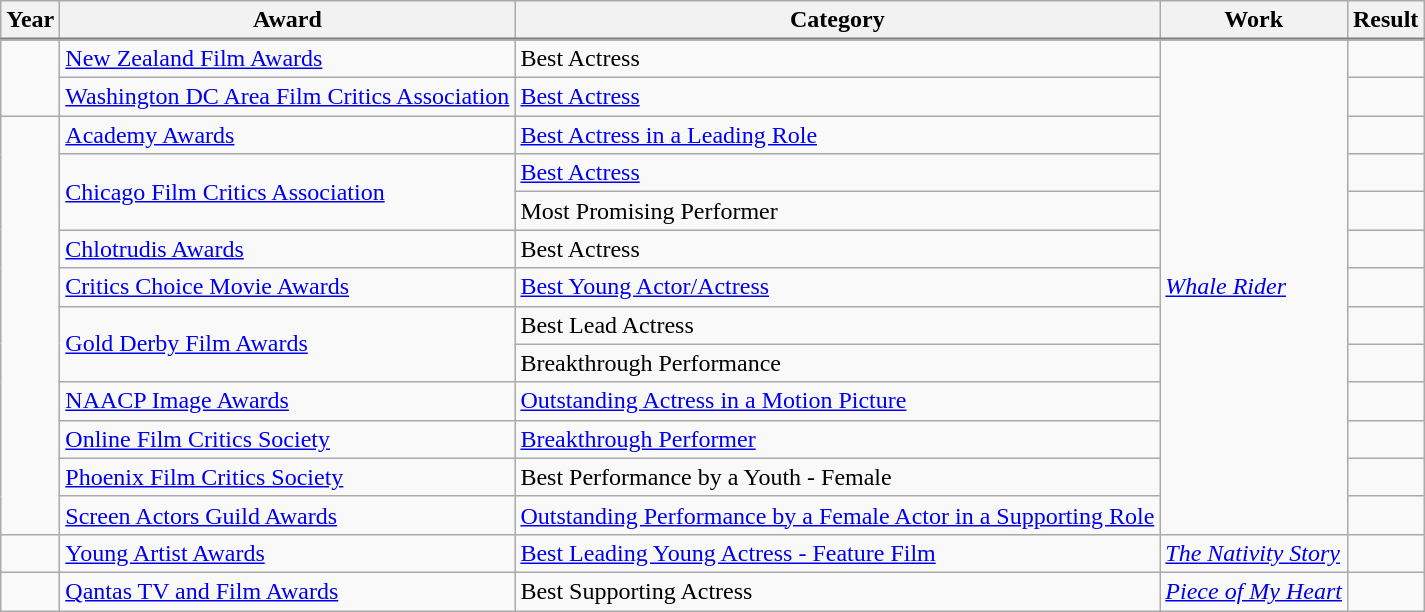<table class="wikitable sortable">
<tr>
<th>Year</th>
<th>Award</th>
<th>Category</th>
<th>Work</th>
<th>Result</th>
</tr>
<tr style="border-top:2px solid gray;">
</tr>
<tr>
<td rowspan="2"></td>
<td><a href='#'>New Zealand Film Awards</a></td>
<td>Best Actress</td>
<td rowspan=13><em><a href='#'>Whale Rider</a></em></td>
<td></td>
</tr>
<tr>
<td><a href='#'>Washington DC Area Film Critics Association</a></td>
<td><a href='#'>Best Actress</a></td>
<td></td>
</tr>
<tr>
<td rowspan="11"></td>
<td><a href='#'>Academy Awards</a></td>
<td><a href='#'>Best Actress in a Leading Role</a></td>
<td></td>
</tr>
<tr>
<td rowspan=2><a href='#'>Chicago Film Critics Association</a></td>
<td><a href='#'>Best Actress</a></td>
<td></td>
</tr>
<tr>
<td>Most Promising Performer</td>
<td></td>
</tr>
<tr>
<td><a href='#'>Chlotrudis Awards</a></td>
<td>Best Actress</td>
<td></td>
</tr>
<tr>
<td><a href='#'>Critics Choice Movie Awards</a></td>
<td><a href='#'>Best Young Actor/Actress</a></td>
<td></td>
</tr>
<tr>
<td rowspan=2><a href='#'>Gold Derby Film Awards</a></td>
<td>Best Lead Actress</td>
<td></td>
</tr>
<tr>
<td>Breakthrough Performance</td>
<td></td>
</tr>
<tr>
<td><a href='#'>NAACP Image Awards</a></td>
<td><a href='#'>Outstanding Actress in a Motion Picture</a></td>
<td></td>
</tr>
<tr>
<td><a href='#'>Online Film Critics Society</a></td>
<td><a href='#'>Breakthrough Performer</a></td>
<td></td>
</tr>
<tr>
<td><a href='#'>Phoenix Film Critics Society</a></td>
<td>Best Performance by a Youth - Female</td>
<td></td>
</tr>
<tr>
<td><a href='#'>Screen Actors Guild Awards</a></td>
<td><a href='#'>Outstanding Performance by a Female Actor in a Supporting Role</a></td>
<td></td>
</tr>
<tr>
<td></td>
<td><a href='#'>Young Artist Awards</a></td>
<td><a href='#'>Best Leading Young Actress - Feature Film</a></td>
<td><em><a href='#'>The Nativity Story</a></em></td>
<td></td>
</tr>
<tr>
<td></td>
<td><a href='#'>Qantas TV and Film Awards</a></td>
<td>Best Supporting Actress</td>
<td><em><a href='#'>Piece of My Heart</a></em></td>
<td></td>
</tr>
</table>
